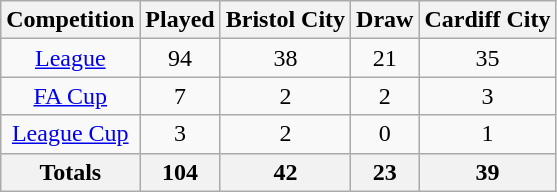<table class="wikitable" style="text-align:center">
<tr>
<th>Competition</th>
<th>Played</th>
<th>Bristol City</th>
<th>Draw</th>
<th>Cardiff City</th>
</tr>
<tr>
<td><a href='#'>League</a></td>
<td>94</td>
<td>38</td>
<td>21</td>
<td>35</td>
</tr>
<tr>
<td><a href='#'>FA Cup</a></td>
<td>7</td>
<td>2</td>
<td>2</td>
<td>3</td>
</tr>
<tr>
<td><a href='#'>League Cup</a></td>
<td>3</td>
<td>2</td>
<td>0</td>
<td>1</td>
</tr>
<tr class="sortbottom">
<th>Totals</th>
<th>104</th>
<th>42</th>
<th>23</th>
<th>39</th>
</tr>
</table>
